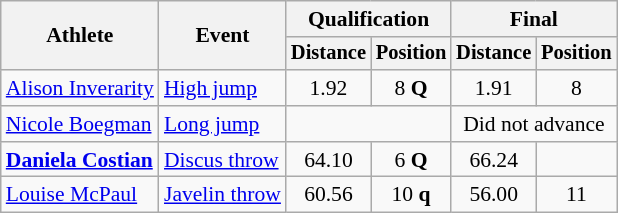<table class="wikitable" style="font-size:90%">
<tr>
<th rowspan="2">Athlete</th>
<th rowspan="2">Event</th>
<th colspan="2">Qualification</th>
<th colspan="2">Final</th>
</tr>
<tr style="font-size:95%">
<th>Distance</th>
<th>Position</th>
<th>Distance</th>
<th>Position</th>
</tr>
<tr align=center>
<td align=left><a href='#'>Alison Inverarity</a></td>
<td align=left><a href='#'>High jump</a></td>
<td>1.92</td>
<td>8 <strong>Q</strong></td>
<td>1.91</td>
<td>8</td>
</tr>
<tr align=center>
<td align=left><a href='#'>Nicole Boegman</a></td>
<td align=left><a href='#'>Long jump</a></td>
<td colspan=2></td>
<td colspan=2>Did not advance</td>
</tr>
<tr align=center>
<td align=left><strong><a href='#'>Daniela Costian</a></strong></td>
<td align=left><a href='#'>Discus throw</a></td>
<td>64.10</td>
<td>6 <strong>Q</strong></td>
<td>66.24</td>
<td></td>
</tr>
<tr align=center>
<td align=left><a href='#'>Louise McPaul</a></td>
<td align=left><a href='#'>Javelin throw</a></td>
<td>60.56</td>
<td>10 <strong>q</strong></td>
<td>56.00</td>
<td>11</td>
</tr>
</table>
